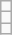<table class="wikitable">
<tr>
<td></td>
</tr>
<tr>
<td></td>
</tr>
<tr>
<td></td>
</tr>
</table>
